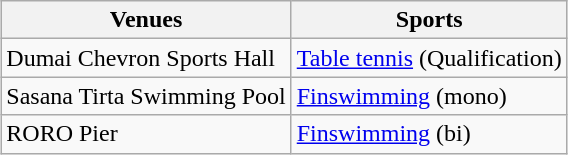<table class="wikitable" style="margin-left:auto;margin-right:auto">
<tr>
<th>Venues</th>
<th>Sports</th>
</tr>
<tr>
<td>Dumai Chevron Sports Hall</td>
<td><a href='#'>Table tennis</a> (Qualification)</td>
</tr>
<tr>
<td>Sasana Tirta Swimming Pool</td>
<td><a href='#'>Finswimming</a> (mono)</td>
</tr>
<tr>
<td>RORO Pier</td>
<td><a href='#'>Finswimming</a> (bi)</td>
</tr>
</table>
